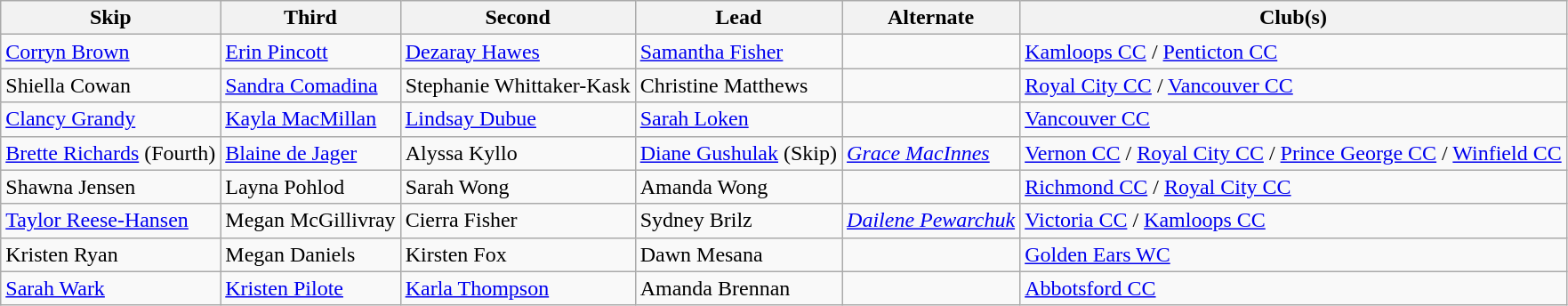<table class="wikitable">
<tr>
<th scope="col">Skip</th>
<th scope="col">Third</th>
<th scope="col">Second</th>
<th scope="col">Lead</th>
<th scope="col">Alternate</th>
<th scope="col">Club(s)</th>
</tr>
<tr>
<td><a href='#'>Corryn Brown</a></td>
<td><a href='#'>Erin Pincott</a></td>
<td><a href='#'>Dezaray Hawes</a></td>
<td><a href='#'>Samantha Fisher</a></td>
<td></td>
<td><a href='#'>Kamloops CC</a> / <a href='#'>Penticton CC</a></td>
</tr>
<tr>
<td>Shiella Cowan</td>
<td><a href='#'>Sandra Comadina</a></td>
<td>Stephanie Whittaker-Kask</td>
<td>Christine Matthews</td>
<td></td>
<td><a href='#'>Royal City CC</a> / <a href='#'>Vancouver CC</a></td>
</tr>
<tr>
<td><a href='#'>Clancy Grandy</a></td>
<td><a href='#'>Kayla MacMillan</a></td>
<td><a href='#'>Lindsay Dubue</a></td>
<td><a href='#'>Sarah Loken</a></td>
<td></td>
<td><a href='#'>Vancouver CC</a></td>
</tr>
<tr>
<td><a href='#'>Brette Richards</a> (Fourth)</td>
<td><a href='#'>Blaine de Jager</a></td>
<td>Alyssa Kyllo</td>
<td><a href='#'>Diane Gushulak</a> (Skip)</td>
<td><em><a href='#'>Grace MacInnes</a></em></td>
<td><a href='#'>Vernon CC</a> / <a href='#'>Royal City CC</a> / <a href='#'>Prince George CC</a> / <a href='#'>Winfield CC</a></td>
</tr>
<tr>
<td>Shawna Jensen</td>
<td>Layna Pohlod</td>
<td>Sarah Wong</td>
<td>Amanda Wong</td>
<td></td>
<td><a href='#'>Richmond CC</a> / <a href='#'>Royal City CC</a></td>
</tr>
<tr>
<td><a href='#'>Taylor Reese-Hansen</a></td>
<td>Megan McGillivray</td>
<td>Cierra Fisher</td>
<td>Sydney Brilz</td>
<td><em><a href='#'>Dailene Pewarchuk</a></em></td>
<td><a href='#'>Victoria CC</a> / <a href='#'>Kamloops CC</a></td>
</tr>
<tr>
<td>Kristen Ryan</td>
<td>Megan Daniels</td>
<td>Kirsten Fox</td>
<td>Dawn Mesana</td>
<td></td>
<td><a href='#'>Golden Ears WC</a></td>
</tr>
<tr>
<td><a href='#'>Sarah Wark</a></td>
<td><a href='#'>Kristen Pilote</a></td>
<td><a href='#'>Karla Thompson</a></td>
<td>Amanda Brennan</td>
<td></td>
<td><a href='#'>Abbotsford CC</a></td>
</tr>
</table>
